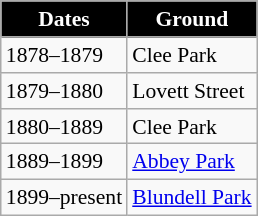<table class="wikitable" style="float:right; font-size: 90%; text-align: left;">
<tr>
<th style="background:#000000; color:#FFFFFF;">Dates</th>
<th style="background:#000000; color:#FFFFFF;">Ground</th>
</tr>
<tr>
<td>1878–1879</td>
<td>Clee Park</td>
</tr>
<tr>
<td>1879–1880</td>
<td>Lovett Street</td>
</tr>
<tr>
<td>1880–1889</td>
<td>Clee Park</td>
</tr>
<tr>
<td>1889–1899</td>
<td><a href='#'>Abbey Park</a></td>
</tr>
<tr>
<td>1899–present</td>
<td><a href='#'>Blundell Park</a></td>
</tr>
</table>
